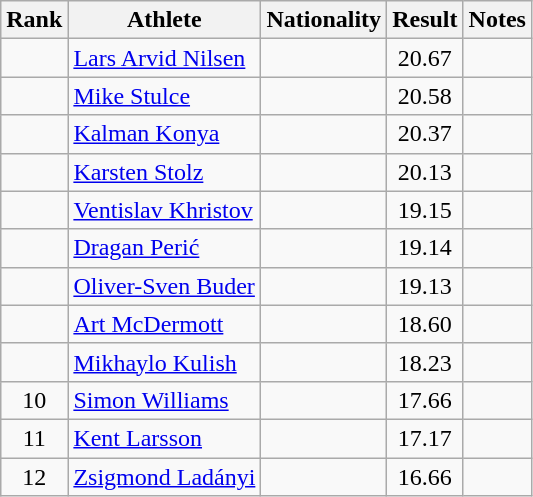<table class="wikitable sortable" style="text-align:center">
<tr>
<th>Rank</th>
<th>Athlete</th>
<th>Nationality</th>
<th>Result</th>
<th>Notes</th>
</tr>
<tr>
<td></td>
<td align=left><a href='#'>Lars Arvid Nilsen</a></td>
<td align=left></td>
<td>20.67</td>
<td></td>
</tr>
<tr>
<td></td>
<td align=left><a href='#'>Mike Stulce</a></td>
<td align=left></td>
<td>20.58</td>
<td></td>
</tr>
<tr>
<td></td>
<td align=left><a href='#'>Kalman Konya</a></td>
<td align=left></td>
<td>20.37</td>
<td></td>
</tr>
<tr>
<td></td>
<td align=left><a href='#'>Karsten Stolz</a></td>
<td align=left></td>
<td>20.13</td>
<td></td>
</tr>
<tr>
<td></td>
<td align=left><a href='#'>Ventislav Khristov</a></td>
<td align=left></td>
<td>19.15</td>
<td></td>
</tr>
<tr>
<td></td>
<td align=left><a href='#'>Dragan Perić</a></td>
<td align=left></td>
<td>19.14</td>
<td></td>
</tr>
<tr>
<td></td>
<td align=left><a href='#'>Oliver-Sven Buder</a></td>
<td align=left></td>
<td>19.13</td>
<td></td>
</tr>
<tr>
<td></td>
<td align=left><a href='#'>Art McDermott</a></td>
<td align=left></td>
<td>18.60</td>
<td></td>
</tr>
<tr>
<td></td>
<td align=left><a href='#'>Mikhaylo Kulish</a></td>
<td align=left></td>
<td>18.23</td>
<td></td>
</tr>
<tr>
<td>10</td>
<td align=left><a href='#'>Simon Williams</a></td>
<td align=left></td>
<td>17.66</td>
<td></td>
</tr>
<tr>
<td>11</td>
<td align=left><a href='#'>Kent Larsson</a></td>
<td align=left></td>
<td>17.17</td>
<td></td>
</tr>
<tr>
<td>12</td>
<td align=left><a href='#'>Zsigmond Ladányi</a></td>
<td align=left></td>
<td>16.66</td>
<td></td>
</tr>
</table>
